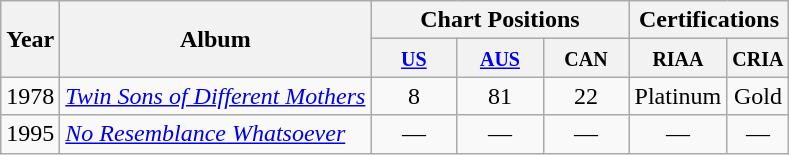<table class="wikitable">
<tr>
<th rowspan="2">Year</th>
<th rowspan="2">Album</th>
<th colspan="3">Chart Positions</th>
<th colspan="2">Certifications</th>
</tr>
<tr>
<th width="50"><small><a href='#'>US</a></small></th>
<th width="50"><small><a href='#'>AUS</a></small></th>
<th width="50"><small>CAN</small></th>
<th><small>RIAA</small></th>
<th><small>CRIA</small></th>
</tr>
<tr>
<td>1978</td>
<td><em><a href='#'>Twin Sons of Different Mothers</a></em></td>
<td align="center">8</td>
<td align="center">81</td>
<td align="center">22</td>
<td align="center">Platinum</td>
<td align="center">Gold</td>
</tr>
<tr>
<td>1995</td>
<td><em><a href='#'>No Resemblance Whatsoever</a></em></td>
<td align="center">—</td>
<td align="center">—</td>
<td align="center">—</td>
<td align="center">—</td>
<td align="center">—</td>
</tr>
</table>
